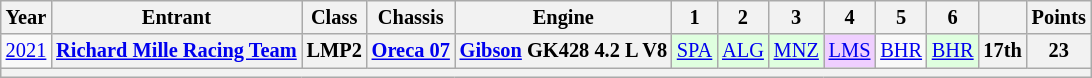<table class="wikitable" style="text-align:center; font-size:85%">
<tr>
<th scope="col">Year</th>
<th scope="col">Entrant</th>
<th scope="col">Class</th>
<th scope="col">Chassis</th>
<th scope="col">Engine</th>
<th scope="col">1</th>
<th scope="col">2</th>
<th scope="col">3</th>
<th scope="col">4</th>
<th scope="col">5</th>
<th scope="col">6</th>
<th scope="col"></th>
<th scope="col">Points</th>
</tr>
<tr>
<td><a href='#'>2021</a></td>
<th nowrap><a href='#'>Richard Mille Racing Team</a></th>
<th>LMP2</th>
<th nowrap><a href='#'>Oreca 07</a></th>
<th nowrap><a href='#'>Gibson</a> GK428 4.2 L V8</th>
<td style="background:#DFFFDF;"><a href='#'>SPA</a><br></td>
<td style="background:#DFFFDF;"><a href='#'>ALG</a><br></td>
<td style="background:#DFFFDF;"><a href='#'>MNZ</a><br></td>
<td style="background:#EFCFFF;"><a href='#'>LMS</a><br></td>
<td><a href='#'>BHR</a></td>
<td style="background:#DFFFDF;"><a href='#'>BHR</a><br></td>
<th>17th</th>
<th>23</th>
</tr>
<tr>
<th colspan="13"></th>
</tr>
</table>
